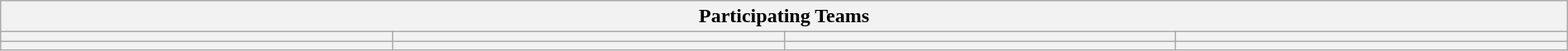<table class="wikitable" style="width:100%;">
<tr>
<th colspan=4><strong>Participating Teams</strong></th>
</tr>
<tr>
<th style="width:25%;"></th>
<th style="width:25%;"></th>
<th style="width:25%;"></th>
<th style="width:25%;"></th>
</tr>
<tr>
<th></th>
<th></th>
<th></th>
<th></th>
</tr>
</table>
